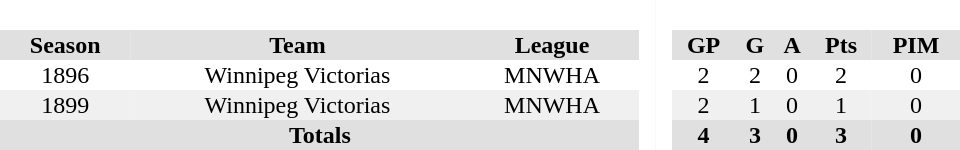<table border="0" cellpadding="1" cellspacing="0" style="text-align:center; width:40em">
<tr bgcolor="#e0e0e0">
<th colspan="3" bgcolor="#ffffff"> </th>
<th rowspan="99" bgcolor="#ffffff"> </th>
<th rowspan="99" bgcolor="#ffffff"> </th>
</tr>
<tr bgcolor="#e0e0e0">
<th>Season</th>
<th>Team</th>
<th>League</th>
<th>GP</th>
<th>G</th>
<th>A</th>
<th>Pts</th>
<th>PIM</th>
</tr>
<tr>
<td>1896</td>
<td>Winnipeg Victorias</td>
<td>MNWHA</td>
<td>2</td>
<td>2</td>
<td>0</td>
<td>2</td>
<td>0</td>
</tr>
<tr bgcolor="#f0f0f0">
<td>1899</td>
<td>Winnipeg Victorias</td>
<td>MNWHA</td>
<td>2</td>
<td>1</td>
<td>0</td>
<td>1</td>
<td>0</td>
</tr>
<tr bgcolor="#E0E0E0">
<th colspan="3">Totals</th>
<th>4</th>
<th>3</th>
<th>0</th>
<th>3</th>
<th>0</th>
</tr>
</table>
